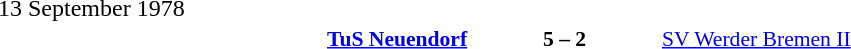<table style="width:100%;" cellspacing="1">
<tr>
<th width=25%></th>
<th width=10%></th>
<th width=25%></th>
<th></th>
</tr>
<tr>
<td>13 September 1978</td>
</tr>
<tr style=font-size:90%>
<td align=right><strong><a href='#'>TuS Neuendorf</a></strong></td>
<td align=center><strong>5 – 2</strong></td>
<td><a href='#'>SV Werder Bremen II</a></td>
</tr>
</table>
